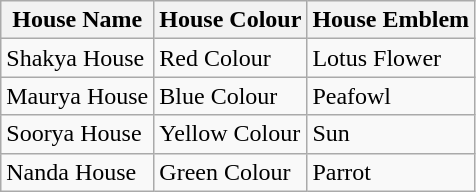<table class="wikitable">
<tr>
<th>House Name</th>
<th>House Colour</th>
<th>House Emblem</th>
</tr>
<tr>
<td>Shakya House</td>
<td>Red Colour<br></td>
<td>Lotus Flower</td>
</tr>
<tr>
<td>Maurya House</td>
<td>Blue Colour<br></td>
<td>Peafowl</td>
</tr>
<tr>
<td>Soorya House</td>
<td>Yellow Colour<br></td>
<td>Sun</td>
</tr>
<tr>
<td>Nanda House</td>
<td>Green Colour<br></td>
<td>Parrot</td>
</tr>
</table>
